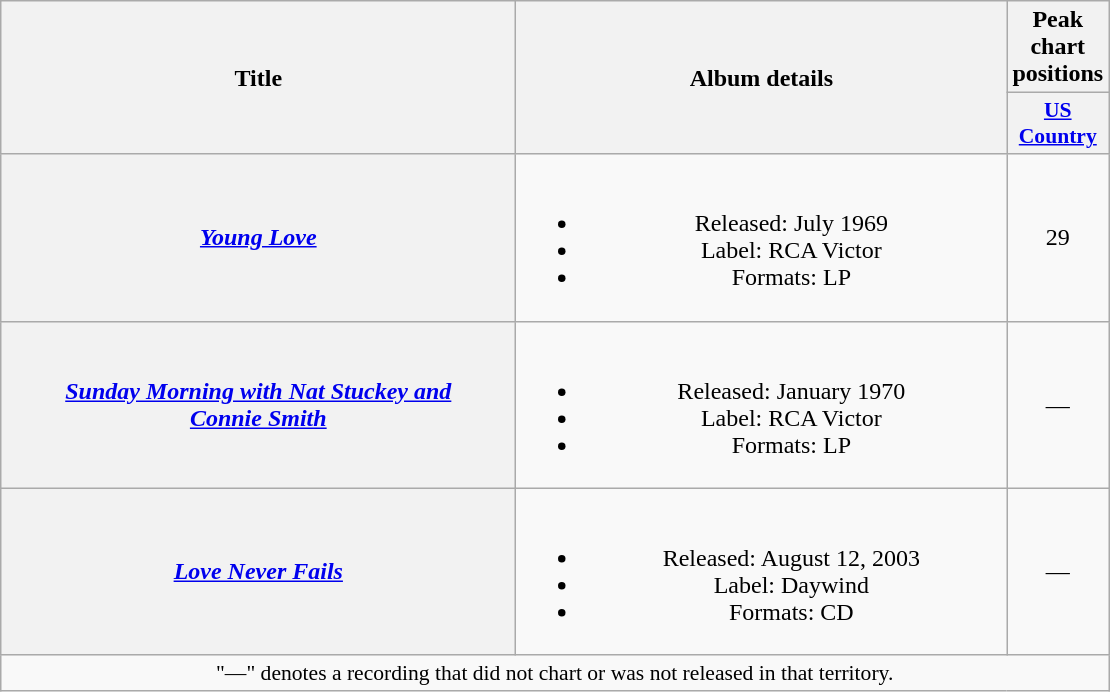<table class="wikitable plainrowheaders" style="text-align:center;" border="1">
<tr>
<th scope="col" rowspan="2" style="width:21em;">Title</th>
<th scope="col" rowspan="2" style="width:20em;">Album details</th>
<th scope="col">Peak chart<br>positions</th>
</tr>
<tr>
<th scope="col" style="width:3em;font-size:90%;"><a href='#'>US<br>Country</a><br></th>
</tr>
<tr>
<th scope="row"><em><a href='#'>Young Love</a></em><br></th>
<td><br><ul><li>Released: July 1969</li><li>Label: RCA Victor</li><li>Formats: LP</li></ul></td>
<td>29</td>
</tr>
<tr>
<th scope="row"><em><a href='#'>Sunday Morning with Nat Stuckey and<br>Connie Smith</a></em> </th>
<td><br><ul><li>Released: January 1970</li><li>Label: RCA Victor</li><li>Formats: LP</li></ul></td>
<td>—</td>
</tr>
<tr>
<th scope="row"><em><a href='#'>Love Never Fails</a></em><br></th>
<td><br><ul><li>Released: August 12, 2003</li><li>Label: Daywind</li><li>Formats: CD</li></ul></td>
<td>—</td>
</tr>
<tr>
<td colspan="3" style="font-size:90%">"—" denotes a recording that did not chart or was not released in that territory.</td>
</tr>
</table>
